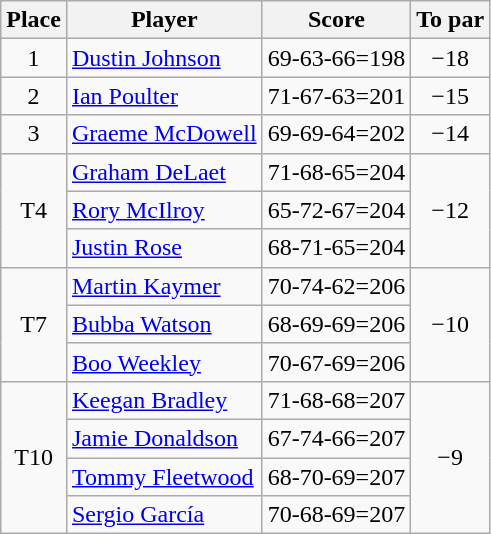<table class="wikitable">
<tr>
<th>Place</th>
<th>Player</th>
<th>Score</th>
<th>To par</th>
</tr>
<tr>
<td align=center>1</td>
<td> <a href='#'>Dustin Johnson</a></td>
<td>69-63-66=198</td>
<td align=center>−18</td>
</tr>
<tr>
<td align=center>2</td>
<td> <a href='#'>Ian Poulter</a></td>
<td>71-67-63=201</td>
<td align=center>−15</td>
</tr>
<tr>
<td align=center>3</td>
<td> <a href='#'>Graeme McDowell</a></td>
<td>69-69-64=202</td>
<td align=center>−14</td>
</tr>
<tr>
<td align=center rowspan=3>T4</td>
<td> <a href='#'>Graham DeLaet</a></td>
<td>71-68-65=204</td>
<td align=center rowspan=3>−12</td>
</tr>
<tr>
<td> <a href='#'>Rory McIlroy</a></td>
<td>65-72-67=204</td>
</tr>
<tr>
<td> <a href='#'>Justin Rose</a></td>
<td>68-71-65=204</td>
</tr>
<tr>
<td align=center rowspan=3>T7</td>
<td> <a href='#'>Martin Kaymer</a></td>
<td>70-74-62=206</td>
<td align=center rowspan=3>−10</td>
</tr>
<tr>
<td> <a href='#'>Bubba Watson</a></td>
<td>68-69-69=206</td>
</tr>
<tr>
<td> <a href='#'>Boo Weekley</a></td>
<td>70-67-69=206</td>
</tr>
<tr>
<td align=center rowspan=4>T10</td>
<td> <a href='#'>Keegan Bradley</a></td>
<td>71-68-68=207</td>
<td align=center rowspan=4>−9</td>
</tr>
<tr>
<td> <a href='#'>Jamie Donaldson</a></td>
<td>67-74-66=207</td>
</tr>
<tr>
<td> <a href='#'>Tommy Fleetwood</a></td>
<td>68-70-69=207</td>
</tr>
<tr>
<td> <a href='#'>Sergio García</a></td>
<td>70-68-69=207</td>
</tr>
</table>
